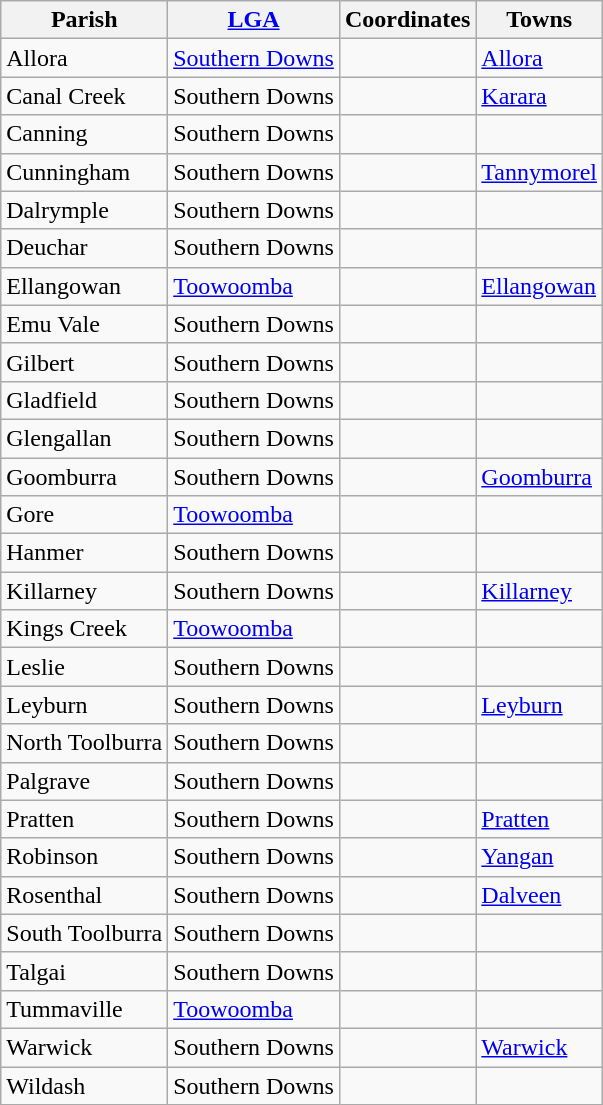<table class="wikitable sortable">
<tr>
<th>Parish</th>
<th><a href='#'>LGA</a></th>
<th>Coordinates</th>
<th>Towns</th>
</tr>
<tr>
<td>Allora</td>
<td><a href='#'>Southern Downs</a></td>
<td></td>
<td><a href='#'>Allora</a></td>
</tr>
<tr>
<td>Canal Creek</td>
<td>Southern Downs</td>
<td></td>
<td><a href='#'>Karara</a></td>
</tr>
<tr>
<td>Canning</td>
<td>Southern Downs</td>
<td></td>
<td></td>
</tr>
<tr>
<td>Cunningham</td>
<td>Southern Downs</td>
<td></td>
<td><a href='#'>Tannymorel</a></td>
</tr>
<tr>
<td>Dalrymple</td>
<td>Southern Downs</td>
<td></td>
<td></td>
</tr>
<tr>
<td>Deuchar</td>
<td>Southern Downs</td>
<td></td>
<td></td>
</tr>
<tr>
<td>Ellangowan</td>
<td><a href='#'>Toowoomba</a></td>
<td></td>
<td><a href='#'>Ellangowan</a></td>
</tr>
<tr>
<td>Emu Vale</td>
<td>Southern Downs</td>
<td></td>
<td></td>
</tr>
<tr>
<td>Gilbert</td>
<td>Southern Downs</td>
<td></td>
<td></td>
</tr>
<tr>
<td>Gladfield</td>
<td>Southern Downs</td>
<td></td>
<td></td>
</tr>
<tr>
<td>Glengallan</td>
<td>Southern Downs</td>
<td></td>
<td></td>
</tr>
<tr>
<td>Goomburra</td>
<td>Southern Downs</td>
<td></td>
<td><a href='#'>Goomburra</a></td>
</tr>
<tr>
<td>Gore</td>
<td><a href='#'>Toowoomba</a></td>
<td></td>
<td></td>
</tr>
<tr>
<td>Hanmer</td>
<td>Southern Downs</td>
<td></td>
<td></td>
</tr>
<tr>
<td>Killarney</td>
<td>Southern Downs</td>
<td></td>
<td><a href='#'>Killarney</a></td>
</tr>
<tr>
<td>Kings Creek</td>
<td><a href='#'>Toowoomba</a></td>
<td></td>
<td></td>
</tr>
<tr>
<td>Leslie</td>
<td>Southern Downs</td>
<td></td>
<td></td>
</tr>
<tr>
<td>Leyburn</td>
<td>Southern Downs</td>
<td></td>
<td><a href='#'>Leyburn</a></td>
</tr>
<tr>
<td>North Toolburra</td>
<td>Southern Downs</td>
<td></td>
<td></td>
</tr>
<tr>
<td>Palgrave</td>
<td>Southern Downs</td>
<td></td>
<td></td>
</tr>
<tr>
<td>Pratten</td>
<td>Southern Downs</td>
<td></td>
<td><a href='#'>Pratten</a></td>
</tr>
<tr>
<td>Robinson</td>
<td>Southern Downs</td>
<td></td>
<td><a href='#'>Yangan</a></td>
</tr>
<tr>
<td>Rosenthal</td>
<td>Southern Downs</td>
<td></td>
<td><a href='#'>Dalveen</a></td>
</tr>
<tr>
<td>South Toolburra</td>
<td>Southern Downs</td>
<td></td>
<td></td>
</tr>
<tr>
<td>Talgai</td>
<td>Southern Downs</td>
<td></td>
<td></td>
</tr>
<tr>
<td>Tummaville</td>
<td><a href='#'>Toowoomba</a></td>
<td></td>
<td></td>
</tr>
<tr>
<td>Warwick</td>
<td>Southern Downs</td>
<td></td>
<td><a href='#'>Warwick</a></td>
</tr>
<tr>
<td>Wildash</td>
<td>Southern Downs</td>
<td></td>
<td></td>
</tr>
</table>
